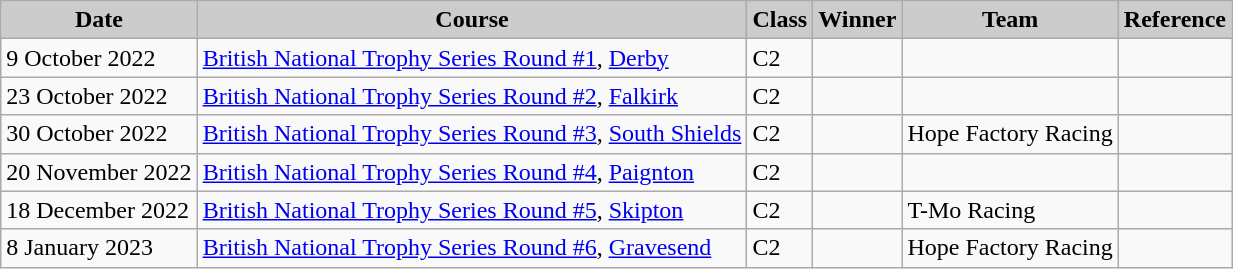<table class="wikitable sortable alternance ">
<tr>
<th scope="col" style="background-color:#CCCCCC;">Date</th>
<th scope="col" style="background-color:#CCCCCC;">Course</th>
<th scope="col" style="background-color:#CCCCCC;">Class</th>
<th scope="col" style="background-color:#CCCCCC;">Winner</th>
<th scope="col" style="background-color:#CCCCCC;">Team</th>
<th scope="col" style="background-color:#CCCCCC;">Reference</th>
</tr>
<tr>
<td>9 October 2022</td>
<td> <a href='#'>British National Trophy Series Round #1</a>, <a href='#'>Derby</a></td>
<td>C2</td>
<td></td>
<td></td>
<td></td>
</tr>
<tr>
<td>23 October 2022</td>
<td> <a href='#'>British National Trophy Series Round #2</a>, <a href='#'>Falkirk</a></td>
<td>C2</td>
<td></td>
<td></td>
<td></td>
</tr>
<tr>
<td>30 October 2022</td>
<td> <a href='#'>British National Trophy Series Round #3</a>, <a href='#'>South Shields</a></td>
<td>C2</td>
<td></td>
<td>Hope Factory Racing</td>
<td></td>
</tr>
<tr>
<td>20 November 2022</td>
<td> <a href='#'>British National Trophy Series Round #4</a>, <a href='#'>Paignton</a></td>
<td>C2</td>
<td></td>
<td></td>
<td></td>
</tr>
<tr>
<td>18 December 2022</td>
<td> <a href='#'>British National Trophy Series Round #5</a>, <a href='#'>Skipton</a></td>
<td>C2</td>
<td></td>
<td>T-Mo Racing</td>
<td></td>
</tr>
<tr>
<td>8 January 2023</td>
<td> <a href='#'>British National Trophy Series Round #6</a>, <a href='#'>Gravesend</a></td>
<td>C2</td>
<td></td>
<td>Hope Factory Racing</td>
<td></td>
</tr>
</table>
